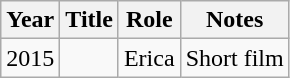<table class="wikitable plainrowheaders sortable">
<tr>
<th>Year</th>
<th>Title</th>
<th>Role</th>
<th class="unsortable">Notes</th>
</tr>
<tr>
<td>2015</td>
<td><em></em></td>
<td>Erica</td>
<td>Short film</td>
</tr>
</table>
